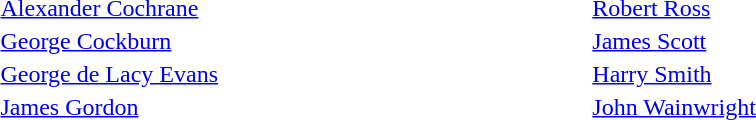<table style="width: 55%; border: none; text-align: left;">
<tr>
<td><a href='#'>Alexander Cochrane</a></td>
<td><a href='#'>Robert Ross</a></td>
</tr>
<tr>
<td><a href='#'>George Cockburn</a></td>
<td><a href='#'>James Scott</a></td>
</tr>
<tr>
<td><a href='#'>George de Lacy Evans</a></td>
<td><a href='#'>Harry Smith</a></td>
</tr>
<tr>
<td><a href='#'>James Gordon</a></td>
<td><a href='#'>John Wainwright</a></td>
</tr>
</table>
